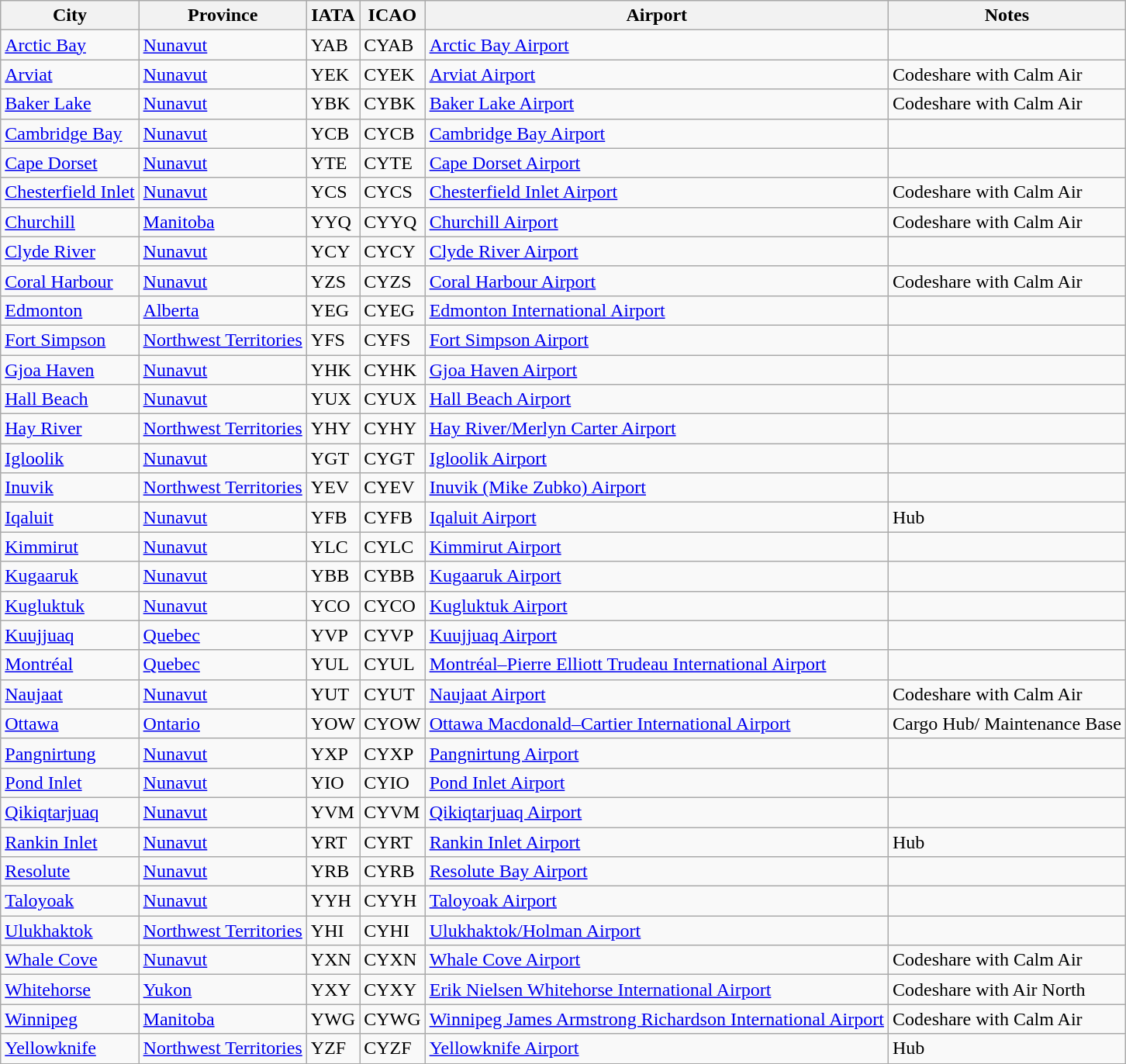<table class="wikitable">
<tr>
<th>City</th>
<th>Province</th>
<th>IATA</th>
<th>ICAO</th>
<th>Airport</th>
<th>Notes</th>
</tr>
<tr>
<td><a href='#'>Arctic Bay</a></td>
<td><a href='#'>Nunavut</a></td>
<td>YAB</td>
<td>CYAB</td>
<td><a href='#'>Arctic Bay Airport</a></td>
<td></td>
</tr>
<tr>
<td><a href='#'>Arviat</a></td>
<td><a href='#'>Nunavut</a></td>
<td>YEK</td>
<td>CYEK</td>
<td><a href='#'>Arviat Airport</a></td>
<td>Codeshare with Calm Air</td>
</tr>
<tr>
<td><a href='#'>Baker Lake</a></td>
<td><a href='#'>Nunavut</a></td>
<td>YBK</td>
<td>CYBK</td>
<td><a href='#'>Baker Lake Airport</a></td>
<td>Codeshare with Calm Air</td>
</tr>
<tr>
<td><a href='#'>Cambridge Bay</a></td>
<td><a href='#'>Nunavut</a></td>
<td>YCB</td>
<td>CYCB</td>
<td><a href='#'>Cambridge Bay Airport</a></td>
<td></td>
</tr>
<tr>
<td><a href='#'>Cape Dorset</a></td>
<td><a href='#'>Nunavut</a></td>
<td>YTE</td>
<td>CYTE</td>
<td><a href='#'>Cape Dorset Airport</a></td>
<td></td>
</tr>
<tr>
<td><a href='#'>Chesterfield Inlet</a></td>
<td><a href='#'>Nunavut</a></td>
<td>YCS</td>
<td>CYCS</td>
<td><a href='#'>Chesterfield Inlet Airport</a></td>
<td>Codeshare with Calm Air</td>
</tr>
<tr>
<td><a href='#'>Churchill</a></td>
<td><a href='#'>Manitoba</a></td>
<td>YYQ</td>
<td>CYYQ</td>
<td><a href='#'>Churchill Airport</a></td>
<td>Codeshare with Calm Air</td>
</tr>
<tr>
<td><a href='#'>Clyde River</a></td>
<td><a href='#'>Nunavut</a></td>
<td>YCY</td>
<td>CYCY</td>
<td><a href='#'>Clyde River Airport</a></td>
<td></td>
</tr>
<tr>
<td><a href='#'>Coral Harbour</a></td>
<td><a href='#'>Nunavut</a></td>
<td>YZS</td>
<td>CYZS</td>
<td><a href='#'>Coral Harbour Airport</a></td>
<td>Codeshare with Calm Air</td>
</tr>
<tr>
<td><a href='#'>Edmonton</a></td>
<td><a href='#'>Alberta</a></td>
<td>YEG</td>
<td>CYEG</td>
<td><a href='#'>Edmonton International Airport</a></td>
<td></td>
</tr>
<tr>
<td><a href='#'>Fort Simpson</a></td>
<td><a href='#'>Northwest Territories</a></td>
<td>YFS</td>
<td>CYFS</td>
<td><a href='#'>Fort Simpson Airport</a></td>
<td></td>
</tr>
<tr>
<td><a href='#'>Gjoa Haven</a></td>
<td><a href='#'>Nunavut</a></td>
<td>YHK</td>
<td>CYHK</td>
<td><a href='#'>Gjoa Haven Airport</a></td>
<td></td>
</tr>
<tr>
<td><a href='#'>Hall Beach</a></td>
<td><a href='#'>Nunavut</a></td>
<td>YUX</td>
<td>CYUX</td>
<td><a href='#'>Hall Beach Airport</a></td>
<td></td>
</tr>
<tr>
<td><a href='#'>Hay River</a></td>
<td><a href='#'>Northwest Territories</a></td>
<td>YHY</td>
<td>CYHY</td>
<td><a href='#'>Hay River/Merlyn Carter Airport</a></td>
<td></td>
</tr>
<tr>
<td><a href='#'>Igloolik</a></td>
<td><a href='#'>Nunavut</a></td>
<td>YGT</td>
<td>CYGT</td>
<td><a href='#'>Igloolik Airport</a></td>
<td></td>
</tr>
<tr>
<td><a href='#'>Inuvik</a></td>
<td><a href='#'>Northwest Territories</a></td>
<td>YEV</td>
<td>CYEV</td>
<td><a href='#'>Inuvik (Mike Zubko) Airport</a></td>
<td></td>
</tr>
<tr>
<td><a href='#'>Iqaluit</a></td>
<td><a href='#'>Nunavut</a></td>
<td>YFB</td>
<td>CYFB</td>
<td><a href='#'>Iqaluit Airport</a></td>
<td>Hub</td>
</tr>
<tr>
<td><a href='#'>Kimmirut</a></td>
<td><a href='#'>Nunavut</a></td>
<td>YLC</td>
<td>CYLC</td>
<td><a href='#'>Kimmirut Airport</a></td>
<td></td>
</tr>
<tr>
<td><a href='#'>Kugaaruk</a></td>
<td><a href='#'>Nunavut</a></td>
<td>YBB</td>
<td>CYBB</td>
<td><a href='#'>Kugaaruk Airport</a></td>
<td></td>
</tr>
<tr>
<td><a href='#'>Kugluktuk</a></td>
<td><a href='#'>Nunavut</a></td>
<td>YCO</td>
<td>CYCO</td>
<td><a href='#'>Kugluktuk Airport</a></td>
<td></td>
</tr>
<tr>
<td><a href='#'>Kuujjuaq</a></td>
<td><a href='#'>Quebec</a></td>
<td>YVP</td>
<td>CYVP</td>
<td><a href='#'>Kuujjuaq Airport</a></td>
<td></td>
</tr>
<tr>
<td><a href='#'>Montréal</a></td>
<td><a href='#'>Quebec</a></td>
<td>YUL</td>
<td>CYUL</td>
<td><a href='#'>Montréal–Pierre Elliott Trudeau International Airport</a></td>
<td></td>
</tr>
<tr>
<td><a href='#'>Naujaat</a></td>
<td><a href='#'>Nunavut</a></td>
<td>YUT</td>
<td>CYUT</td>
<td><a href='#'>Naujaat Airport</a></td>
<td>Codeshare with Calm Air</td>
</tr>
<tr>
<td><a href='#'>Ottawa</a></td>
<td><a href='#'>Ontario</a></td>
<td>YOW</td>
<td>CYOW</td>
<td><a href='#'>Ottawa Macdonald–Cartier International Airport</a></td>
<td>Cargo Hub/ Maintenance Base</td>
</tr>
<tr>
<td><a href='#'>Pangnirtung</a></td>
<td><a href='#'>Nunavut</a></td>
<td>YXP</td>
<td>CYXP</td>
<td><a href='#'>Pangnirtung Airport</a></td>
<td></td>
</tr>
<tr>
<td><a href='#'>Pond Inlet</a></td>
<td><a href='#'>Nunavut</a></td>
<td>YIO</td>
<td>CYIO</td>
<td><a href='#'>Pond Inlet Airport</a></td>
<td></td>
</tr>
<tr>
<td><a href='#'>Qikiqtarjuaq</a></td>
<td><a href='#'>Nunavut</a></td>
<td>YVM</td>
<td>CYVM</td>
<td><a href='#'>Qikiqtarjuaq Airport</a></td>
<td></td>
</tr>
<tr>
<td><a href='#'>Rankin Inlet</a></td>
<td><a href='#'>Nunavut</a></td>
<td>YRT</td>
<td>CYRT</td>
<td><a href='#'>Rankin Inlet Airport</a></td>
<td>Hub</td>
</tr>
<tr>
<td><a href='#'>Resolute</a></td>
<td><a href='#'>Nunavut</a></td>
<td>YRB</td>
<td>CYRB</td>
<td><a href='#'>Resolute Bay Airport</a></td>
<td></td>
</tr>
<tr>
<td><a href='#'>Taloyoak</a></td>
<td><a href='#'>Nunavut</a></td>
<td>YYH</td>
<td>CYYH</td>
<td><a href='#'>Taloyoak Airport</a></td>
<td></td>
</tr>
<tr>
<td><a href='#'>Ulukhaktok</a></td>
<td><a href='#'>Northwest Territories</a></td>
<td>YHI</td>
<td>CYHI</td>
<td><a href='#'>Ulukhaktok/Holman Airport</a></td>
<td></td>
</tr>
<tr>
<td><a href='#'>Whale Cove</a></td>
<td><a href='#'>Nunavut</a></td>
<td>YXN</td>
<td>CYXN</td>
<td><a href='#'>Whale Cove Airport</a></td>
<td>Codeshare with Calm Air</td>
</tr>
<tr>
<td><a href='#'>Whitehorse</a></td>
<td><a href='#'>Yukon</a></td>
<td>YXY</td>
<td>CYXY</td>
<td><a href='#'>Erik Nielsen Whitehorse International Airport</a></td>
<td>Codeshare with Air North</td>
</tr>
<tr>
<td><a href='#'>Winnipeg</a></td>
<td><a href='#'>Manitoba</a></td>
<td>YWG</td>
<td>CYWG</td>
<td><a href='#'>Winnipeg James Armstrong Richardson International Airport</a></td>
<td>Codeshare with Calm Air</td>
</tr>
<tr>
<td><a href='#'>Yellowknife</a></td>
<td><a href='#'>Northwest Territories</a></td>
<td>YZF</td>
<td>CYZF</td>
<td><a href='#'>Yellowknife Airport</a></td>
<td>Hub</td>
</tr>
</table>
